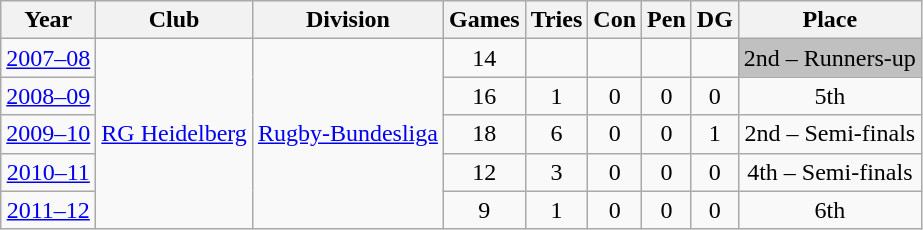<table class="wikitable">
<tr>
<th>Year</th>
<th>Club</th>
<th>Division</th>
<th>Games</th>
<th>Tries</th>
<th>Con</th>
<th>Pen</th>
<th>DG</th>
<th>Place</th>
</tr>
<tr align="center">
<td><a href='#'>2007–08</a></td>
<td rowspan=5><a href='#'>RG Heidelberg</a></td>
<td rowspan=5><a href='#'>Rugby-Bundesliga</a></td>
<td>14</td>
<td></td>
<td></td>
<td></td>
<td></td>
<td bgcolor=silver>2nd – Runners-up</td>
</tr>
<tr align="center">
<td><a href='#'>2008–09</a></td>
<td>16</td>
<td>1</td>
<td>0</td>
<td>0</td>
<td>0</td>
<td>5th</td>
</tr>
<tr align="center">
<td><a href='#'>2009–10</a></td>
<td>18</td>
<td>6</td>
<td>0</td>
<td>0</td>
<td>1</td>
<td>2nd – Semi-finals</td>
</tr>
<tr align="center">
<td><a href='#'>2010–11</a></td>
<td>12</td>
<td>3</td>
<td>0</td>
<td>0</td>
<td>0</td>
<td>4th – Semi-finals</td>
</tr>
<tr align="center">
<td><a href='#'>2011–12</a></td>
<td>9</td>
<td>1</td>
<td>0</td>
<td>0</td>
<td>0</td>
<td>6th</td>
</tr>
</table>
